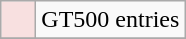<table class="wikitable">
<tr>
<td style="background:#F8E0E0;">    </td>
<td>GT500 entries</td>
</tr>
<tr>
</tr>
</table>
